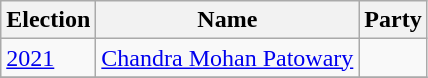<table class="wikitable sortable">
<tr>
<th>Election</th>
<th>Name</th>
<th colspan=2>Party</th>
</tr>
<tr>
<td><a href='#'>2021</a></td>
<td><a href='#'>Chandra Mohan Patowary</a></td>
<td></td>
</tr>
<tr>
</tr>
</table>
